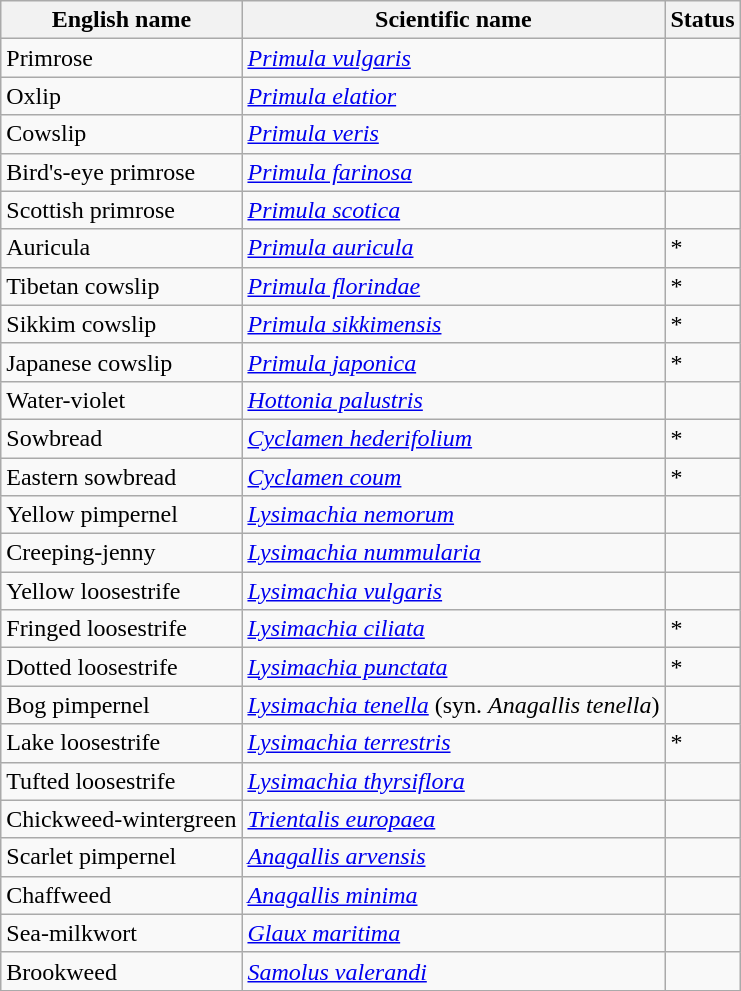<table class="wikitable" |>
<tr>
<th>English name</th>
<th>Scientific name</th>
<th>Status</th>
</tr>
<tr>
<td>Primrose</td>
<td><em><a href='#'>Primula vulgaris</a></em></td>
<td></td>
</tr>
<tr>
<td>Oxlip</td>
<td><em><a href='#'>Primula elatior</a></em></td>
<td></td>
</tr>
<tr>
<td>Cowslip</td>
<td><em><a href='#'>Primula veris</a></em></td>
<td></td>
</tr>
<tr>
<td>Bird's-eye primrose</td>
<td><em><a href='#'>Primula farinosa</a></em></td>
<td></td>
</tr>
<tr>
<td>Scottish primrose</td>
<td><em><a href='#'>Primula scotica</a></em></td>
<td></td>
</tr>
<tr>
<td>Auricula</td>
<td><em><a href='#'>Primula auricula</a></em></td>
<td>*</td>
</tr>
<tr>
<td>Tibetan cowslip</td>
<td><em><a href='#'>Primula florindae</a></em></td>
<td>*</td>
</tr>
<tr>
<td>Sikkim cowslip</td>
<td><em><a href='#'>Primula sikkimensis</a></em></td>
<td>*</td>
</tr>
<tr>
<td>Japanese cowslip</td>
<td><em><a href='#'>Primula japonica</a></em></td>
<td>*</td>
</tr>
<tr>
<td>Water-violet</td>
<td><em><a href='#'>Hottonia palustris</a></em></td>
<td></td>
</tr>
<tr>
<td>Sowbread</td>
<td><em><a href='#'>Cyclamen hederifolium</a></em></td>
<td>*</td>
</tr>
<tr>
<td>Eastern sowbread</td>
<td><em><a href='#'>Cyclamen coum</a></em></td>
<td>*</td>
</tr>
<tr>
<td>Yellow pimpernel</td>
<td><em><a href='#'>Lysimachia nemorum</a></em></td>
<td></td>
</tr>
<tr>
<td>Creeping-jenny</td>
<td><em><a href='#'>Lysimachia nummularia</a></em></td>
<td></td>
</tr>
<tr>
<td>Yellow loosestrife</td>
<td><em><a href='#'>Lysimachia vulgaris</a></em></td>
<td></td>
</tr>
<tr>
<td>Fringed loosestrife</td>
<td><em><a href='#'>Lysimachia ciliata</a></em></td>
<td>*</td>
</tr>
<tr>
<td>Dotted loosestrife</td>
<td><em><a href='#'>Lysimachia punctata</a></em></td>
<td>*</td>
</tr>
<tr>
<td>Bog pimpernel</td>
<td><em><a href='#'>Lysimachia tenella</a></em> (syn. <em>Anagallis tenella</em>)</td>
<td></td>
</tr>
<tr>
<td>Lake loosestrife</td>
<td><em><a href='#'>Lysimachia terrestris</a></em></td>
<td>*</td>
</tr>
<tr>
<td>Tufted loosestrife</td>
<td><em><a href='#'>Lysimachia thyrsiflora</a></em></td>
<td></td>
</tr>
<tr>
<td>Chickweed-wintergreen</td>
<td><em><a href='#'>Trientalis europaea</a></em></td>
<td></td>
</tr>
<tr>
<td>Scarlet pimpernel</td>
<td><em><a href='#'>Anagallis arvensis</a></em></td>
<td></td>
</tr>
<tr>
<td>Chaffweed</td>
<td><em><a href='#'>Anagallis minima</a></em></td>
<td></td>
</tr>
<tr>
<td>Sea-milkwort</td>
<td><em><a href='#'>Glaux maritima</a></em></td>
<td></td>
</tr>
<tr>
<td>Brookweed</td>
<td><em><a href='#'>Samolus valerandi</a></em></td>
<td></td>
</tr>
</table>
